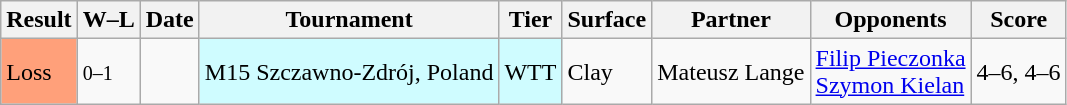<table class="wikitable">
<tr>
<th>Result</th>
<th class="unsortable">W–L</th>
<th>Date</th>
<th>Tournament</th>
<th>Tier</th>
<th>Surface</th>
<th>Partner</th>
<th>Opponents</th>
<th class="unsortable">Score</th>
</tr>
<tr>
<td bgcolor=FFA07A>Loss</td>
<td><small>0–1</small></td>
<td></td>
<td style="background:#cffcff;">M15 Szczawno-Zdrój, Poland</td>
<td style="background:#cffcff;">WTT</td>
<td>Clay</td>
<td> Mateusz Lange</td>
<td> <a href='#'>Filip Pieczonka</a><br> <a href='#'>Szymon Kielan</a></td>
<td>4–6, 4–6</td>
</tr>
</table>
